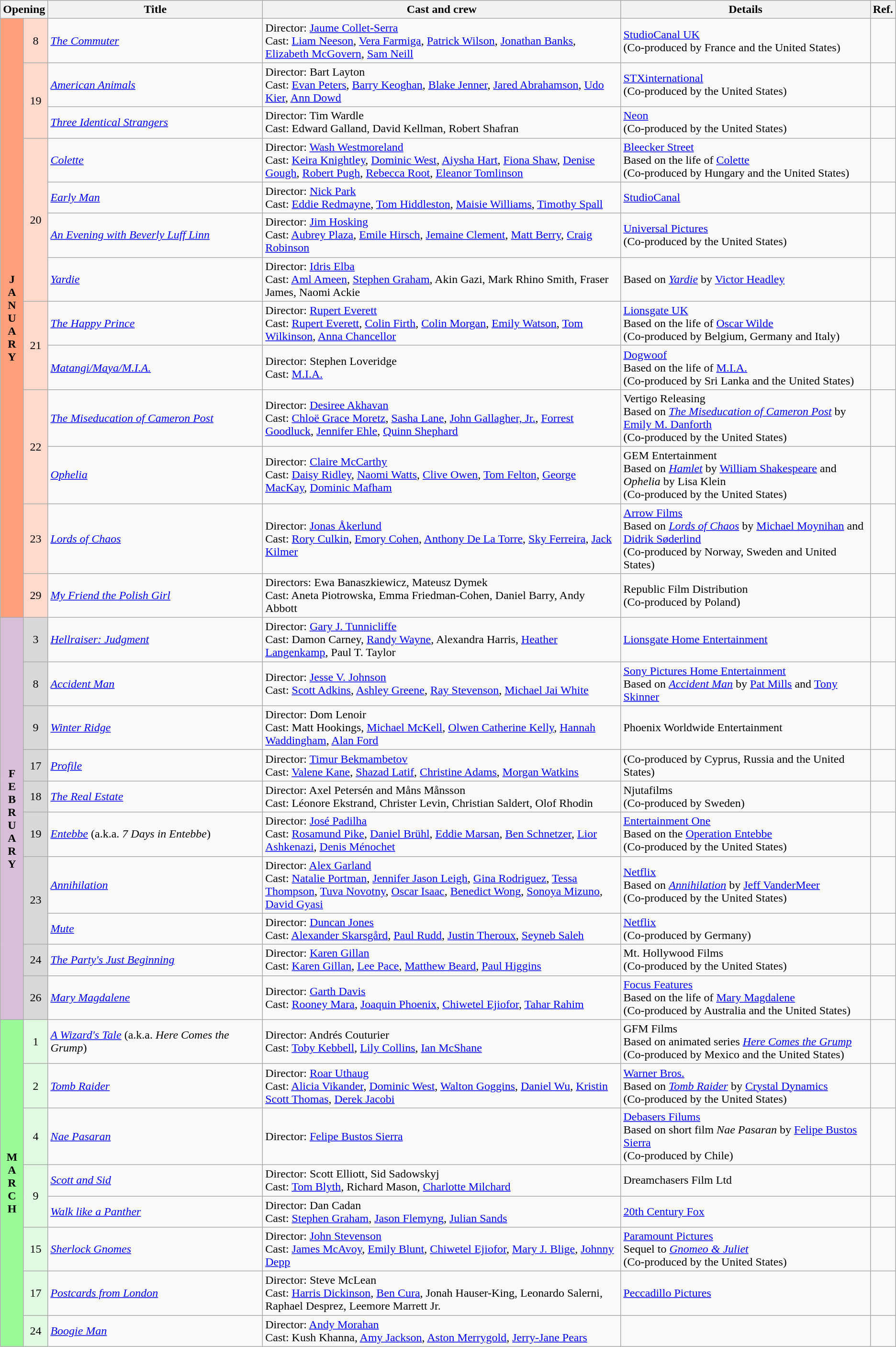<table class="wikitable">
<tr style="background:#b0e0e6; text-align:center;">
<th colspan="2">Opening</th>
<th style="width:24%;">Title</th>
<th style="width:40%;">Cast and crew</th>
<th>Details</th>
<th style="width:2%;">Ref.</th>
</tr>
<tr>
<th rowspan="13" style="text-align:center; background:#ffa07a; textcolor:#000;">J<br>A<br>N<br>U<br>A<br>R<br>Y</th>
<td rowspan="1" style="text-align:center; background:#ffdacc;">8</td>
<td><em><a href='#'>The Commuter</a></em></td>
<td>Director: <a href='#'>Jaume Collet-Serra</a> <br> Cast: <a href='#'>Liam Neeson</a>, <a href='#'>Vera Farmiga</a>, <a href='#'>Patrick Wilson</a>, <a href='#'>Jonathan Banks</a>, <a href='#'>Elizabeth McGovern</a>, <a href='#'>Sam Neill</a></td>
<td><a href='#'>StudioCanal UK</a> <br> (Co-produced by France and the United States)</td>
<td style="text-align:center"></td>
</tr>
<tr>
<td rowspan="2" style="text-align:center; background:#ffdacc;">19</td>
<td><em><a href='#'>American Animals</a></em></td>
<td>Director: Bart Layton <br> Cast: <a href='#'>Evan Peters</a>, <a href='#'>Barry Keoghan</a>, <a href='#'>Blake Jenner</a>, <a href='#'>Jared Abrahamson</a>, <a href='#'>Udo Kier</a>, <a href='#'>Ann Dowd</a></td>
<td><a href='#'>STXinternational</a>  <br> (Co-produced by the United States)</td>
<td style="text-align:center"></td>
</tr>
<tr>
<td><em><a href='#'>Three Identical Strangers</a></em></td>
<td>Director: Tim Wardle <br> Cast: Edward Galland, David Kellman, Robert Shafran</td>
<td><a href='#'>Neon</a>  <br> (Co-produced by the United States)</td>
<td style="text-align:center"></td>
</tr>
<tr>
<td rowspan="4" style="text-align:center; background:#ffdacc;">20</td>
<td><em><a href='#'>Colette</a></em></td>
<td>Director: <a href='#'>Wash Westmoreland</a> <br> Cast: <a href='#'>Keira Knightley</a>, <a href='#'>Dominic West</a>, <a href='#'>Aiysha Hart</a>, <a href='#'>Fiona Shaw</a>, <a href='#'>Denise Gough</a>, <a href='#'>Robert Pugh</a>, <a href='#'>Rebecca Root</a>, <a href='#'>Eleanor Tomlinson</a></td>
<td><a href='#'>Bleecker Street</a> <br> Based on the life of <a href='#'>Colette</a>  <br> (Co-produced by Hungary and the United States)</td>
<td style="text-align:center"></td>
</tr>
<tr>
<td><em><a href='#'>Early Man</a></em></td>
<td>Director: <a href='#'>Nick Park</a> <br> Cast: <a href='#'>Eddie Redmayne</a>, <a href='#'>Tom Hiddleston</a>, <a href='#'>Maisie Williams</a>, <a href='#'>Timothy Spall</a></td>
<td><a href='#'>StudioCanal</a></td>
<td style="text-align:center"></td>
</tr>
<tr>
<td><em><a href='#'>An Evening with Beverly Luff Linn</a></em></td>
<td>Director: <a href='#'>Jim Hosking</a> <br> Cast: <a href='#'>Aubrey Plaza</a>, <a href='#'>Emile Hirsch</a>, <a href='#'>Jemaine Clement</a>, <a href='#'>Matt Berry</a>, <a href='#'>Craig Robinson</a></td>
<td><a href='#'>Universal Pictures</a>  <br> (Co-produced by the United States)</td>
<td style="text-align:center"></td>
</tr>
<tr>
<td><em><a href='#'>Yardie</a></em></td>
<td>Director: <a href='#'>Idris Elba</a> <br> Cast: <a href='#'>Aml Ameen</a>, <a href='#'>Stephen Graham</a>, Akin Gazi, Mark Rhino Smith, Fraser James, Naomi Ackie</td>
<td>Based on <em><a href='#'>Yardie</a></em> by <a href='#'>Victor Headley</a></td>
<td style="text-align:center"></td>
</tr>
<tr>
<td rowspan="2" style="text-align:center; background:#ffdacc;">21</td>
<td><em><a href='#'>The Happy Prince</a></em></td>
<td>Director: <a href='#'>Rupert Everett</a> <br> Cast: <a href='#'>Rupert Everett</a>, <a href='#'>Colin Firth</a>, <a href='#'>Colin Morgan</a>, <a href='#'>Emily Watson</a>, <a href='#'>Tom Wilkinson</a>, <a href='#'>Anna Chancellor</a></td>
<td><a href='#'>Lionsgate UK</a> <br> Based on the life of <a href='#'>Oscar Wilde</a> <br> (Co-produced by Belgium, Germany and Italy)</td>
<td style="text-align:center"></td>
</tr>
<tr>
<td><em><a href='#'>Matangi/Maya/M.I.A.</a></em></td>
<td>Director: Stephen Loveridge <br> Cast: <a href='#'>M.I.A.</a></td>
<td><a href='#'>Dogwoof</a> <br> Based on the life of <a href='#'>M.I.A.</a> <br> (Co-produced by Sri Lanka and the United States)</td>
<td style="text-align:center"></td>
</tr>
<tr>
<td rowspan="2" style="text-align:center; background:#ffdacc;">22</td>
<td><em><a href='#'>The Miseducation of Cameron Post</a></em></td>
<td>Director: <a href='#'>Desiree Akhavan</a> <br> Cast: <a href='#'>Chloë Grace Moretz</a>, <a href='#'>Sasha Lane</a>, <a href='#'>John Gallagher, Jr.</a>, <a href='#'>Forrest Goodluck</a>, <a href='#'>Jennifer Ehle</a>, <a href='#'>Quinn Shephard</a></td>
<td>Vertigo Releasing <br> Based on <em><a href='#'>The Miseducation of Cameron Post</a></em> by <a href='#'>Emily M. Danforth</a>  <br> (Co-produced by the United States)</td>
<td style="text-align:center"></td>
</tr>
<tr>
<td><em><a href='#'>Ophelia</a></em></td>
<td>Director: <a href='#'>Claire McCarthy</a> <br> Cast: <a href='#'>Daisy Ridley</a>, <a href='#'>Naomi Watts</a>, <a href='#'>Clive Owen</a>, <a href='#'>Tom Felton</a>, <a href='#'>George MacKay</a>, <a href='#'>Dominic Mafham</a></td>
<td>GEM Entertainment <br> Based on <em><a href='#'>Hamlet</a></em> by <a href='#'>William Shakespeare</a> and <em>Ophelia</em> by Lisa Klein  <br> (Co-produced by the United States)</td>
<td style="text-align:center"></td>
</tr>
<tr>
<td rowspan="1" style="text-align:center; background:#ffdacc;">23</td>
<td><em><a href='#'>Lords of Chaos</a></em></td>
<td>Director: <a href='#'>Jonas Åkerlund</a> <br> Cast: <a href='#'>Rory Culkin</a>, <a href='#'>Emory Cohen</a>, <a href='#'>Anthony De La Torre</a>, <a href='#'>Sky Ferreira</a>, <a href='#'>Jack Kilmer</a></td>
<td><a href='#'>Arrow Films</a> <br> Based on <em><a href='#'>Lords of Chaos</a></em> by <a href='#'>Michael Moynihan</a> and <a href='#'>Didrik Søderlind</a>  <br> (Co-produced by Norway, Sweden and United States)</td>
<td style="text-align:center"></td>
</tr>
<tr>
<td rowspan="1" style="text-align:center; background:#ffdacc;">29</td>
<td><em><a href='#'>My Friend the Polish Girl</a></em></td>
<td>Directors: Ewa Banaszkiewicz, Mateusz Dymek <br> Cast: Aneta Piotrowska, Emma Friedman-Cohen, Daniel Barry, Andy Abbott</td>
<td>Republic Film Distribution <br> (Co-produced by Poland)</td>
<td></td>
</tr>
<tr>
<th rowspan="10" style="text-align:center; background:thistle; textcolor:#000;">F<br>E<br>B<br>R<br>U<br>A<br>R<br>Y</th>
<td rowspan="1" style="text-align:center; background:#d8d8d8;">3</td>
<td><em><a href='#'>Hellraiser: Judgment</a></em></td>
<td>Director: <a href='#'>Gary J. Tunnicliffe</a> <br> Cast: Damon Carney, <a href='#'>Randy Wayne</a>, Alexandra Harris, <a href='#'>Heather Langenkamp</a>, Paul T. Taylor</td>
<td><a href='#'>Lionsgate Home Entertainment</a></td>
<td></td>
</tr>
<tr>
<td rowspan="1" style="text-align:center; background:#d8d8d8;">8</td>
<td><em><a href='#'>Accident Man</a></em></td>
<td>Director: <a href='#'>Jesse V. Johnson</a> <br> Cast: <a href='#'>Scott Adkins</a>, <a href='#'>Ashley Greene</a>, <a href='#'>Ray Stevenson</a>, <a href='#'>Michael Jai White</a></td>
<td><a href='#'>Sony Pictures Home Entertainment</a> <br> Based on <em><a href='#'>Accident Man</a></em> by <a href='#'>Pat Mills</a> and <a href='#'>Tony Skinner</a></td>
<td style="text-align:center"></td>
</tr>
<tr>
<td rowspan="1" style="text-align:center; background:#d8d8d8;">9</td>
<td><em><a href='#'>Winter Ridge</a></em></td>
<td>Director: Dom Lenoir <br> Cast: Matt Hookings, <a href='#'>Michael McKell</a>, <a href='#'>Olwen Catherine Kelly</a>, <a href='#'>Hannah Waddingham</a>, <a href='#'>Alan Ford</a></td>
<td>Phoenix Worldwide Entertainment</td>
<td style="text-align:center"></td>
</tr>
<tr>
<td rowspan="1" style="text-align:center; background:#d8d8d8;">17</td>
<td><em><a href='#'>Profile</a></em></td>
<td>Director: <a href='#'>Timur Bekmambetov</a> <br> Cast: <a href='#'>Valene Kane</a>, <a href='#'>Shazad Latif</a>, <a href='#'>Christine Adams</a>, <a href='#'>Morgan Watkins</a></td>
<td>(Co-produced by Cyprus, Russia and the United States)</td>
<td style="text-align:center"></td>
</tr>
<tr>
<td rowspan="1" style="text-align:center; background:#d8d8d8;">18</td>
<td><em><a href='#'>The Real Estate</a></em></td>
<td>Director: Axel Petersén and Måns Månsson <br> Cast: Léonore Ekstrand, Christer Levin, Christian Saldert, Olof Rhodin</td>
<td>Njutafilms  <br> (Co-produced by Sweden)</td>
<td style="text-align:center"></td>
</tr>
<tr>
<td rowspan="1" style="text-align:center; background:#d8d8d8;">19</td>
<td><em><a href='#'>Entebbe</a></em> (a.k.a. <em>7 Days in Entebbe</em>)</td>
<td>Director: <a href='#'>José Padilha</a> <br> Cast: <a href='#'>Rosamund Pike</a>, <a href='#'>Daniel Brühl</a>, <a href='#'>Eddie Marsan</a>, <a href='#'>Ben Schnetzer</a>, <a href='#'>Lior Ashkenazi</a>, <a href='#'>Denis Ménochet</a></td>
<td><a href='#'>Entertainment One</a> <br> Based on the <a href='#'>Operation Entebbe</a>  <br> (Co-produced by the United States)</td>
<td style="text-align:center"></td>
</tr>
<tr>
<td rowspan="2" style="text-align:center; background:#d8d8d8;">23</td>
<td><em><a href='#'>Annihilation</a></em></td>
<td>Director: <a href='#'>Alex Garland</a> <br> Cast: <a href='#'>Natalie Portman</a>, <a href='#'>Jennifer Jason Leigh</a>, <a href='#'>Gina Rodriguez</a>, <a href='#'>Tessa Thompson</a>, <a href='#'>Tuva Novotny</a>, <a href='#'>Oscar Isaac</a>, <a href='#'>Benedict Wong</a>, <a href='#'>Sonoya Mizuno</a>, <a href='#'>David Gyasi</a></td>
<td><a href='#'>Netflix</a> <br> Based on <em><a href='#'>Annihilation</a></em> by <a href='#'>Jeff VanderMeer</a> <br> (Co-produced by the United States)</td>
<td style="text-align:center"></td>
</tr>
<tr>
<td><em><a href='#'>Mute</a></em></td>
<td>Director: <a href='#'>Duncan Jones</a> <br> Cast: <a href='#'>Alexander Skarsgård</a>, <a href='#'>Paul Rudd</a>, <a href='#'>Justin Theroux</a>, <a href='#'>Seyneb Saleh</a></td>
<td><a href='#'>Netflix</a>  <br> (Co-produced by Germany)</td>
<td style="text-align:center"></td>
</tr>
<tr>
<td rowspan="1" style="text-align:center; background:#d8d8d8;">24</td>
<td><em><a href='#'>The Party's Just Beginning</a></em></td>
<td>Director: <a href='#'>Karen Gillan</a> <br> Cast: <a href='#'>Karen Gillan</a>, <a href='#'>Lee Pace</a>, <a href='#'>Matthew Beard</a>, <a href='#'>Paul Higgins</a></td>
<td>Mt. Hollywood Films  <br> (Co-produced by the United States)</td>
<td style="text-align:center"></td>
</tr>
<tr>
<td rowspan="1" style="text-align:center; background:#d8d8d8;">26</td>
<td><em><a href='#'>Mary Magdalene</a></em></td>
<td>Director: <a href='#'>Garth Davis</a> <br> Cast: <a href='#'>Rooney Mara</a>, <a href='#'>Joaquin Phoenix</a>, <a href='#'>Chiwetel Ejiofor</a>, <a href='#'>Tahar Rahim</a></td>
<td><a href='#'>Focus Features</a> <br> Based on the life of <a href='#'>Mary Magdalene</a>  <br> (Co-produced by Australia and the United States)</td>
<td style="text-align:center"></td>
</tr>
<tr>
<th rowspan="8" style="text-align:center; background:#98fb98; textcolor:#000;">M<br>A<br>R<br>C<br>H</th>
<td rowspan="1" style="text-align:center; background:#e0f9e0;">1</td>
<td><em><a href='#'>A Wizard's Tale</a></em> (a.k.a. <em>Here Comes the Grump</em>)</td>
<td>Director: Andrés Couturier <br> Cast: <a href='#'>Toby Kebbell</a>, <a href='#'>Lily Collins</a>, <a href='#'>Ian McShane</a></td>
<td>GFM Films <br> Based on animated series <em><a href='#'>Here Comes the Grump</a></em> <br> (Co-produced by Mexico and the United States)</td>
<td style="text-align:center"></td>
</tr>
<tr>
<td rowspan="1" style="text-align:center; background:#e0f9e0;">2</td>
<td><em><a href='#'>Tomb Raider</a></em></td>
<td>Director: <a href='#'>Roar Uthaug</a> <br> Cast: <a href='#'>Alicia Vikander</a>, <a href='#'>Dominic West</a>, <a href='#'>Walton Goggins</a>, <a href='#'>Daniel Wu</a>, <a href='#'>Kristin Scott Thomas</a>, <a href='#'>Derek Jacobi</a></td>
<td><a href='#'>Warner Bros.</a> <br> Based on <em><a href='#'>Tomb Raider</a></em> by <a href='#'>Crystal Dynamics</a> <br> (Co-produced by the United States)</td>
<td style="text-align:center"></td>
</tr>
<tr>
<td rowspan="1" style="text-align:center; background:#e0f9e0;">4</td>
<td><em><a href='#'>Nae Pasaran</a></em></td>
<td>Director: <a href='#'>Felipe Bustos Sierra</a></td>
<td><a href='#'>Debasers Filums</a> <br> Based on short film <em>Nae Pasaran</em> by <a href='#'>Felipe Bustos Sierra</a> <br> (Co-produced by Chile)</td>
<td style="text-align:center"></td>
</tr>
<tr>
<td rowspan="2" style="text-align:center; background:#e0f9e0;">9</td>
<td><em><a href='#'>Scott and Sid</a></em></td>
<td>Director: Scott Elliott, Sid Sadowskyj <br> Cast: <a href='#'>Tom Blyth</a>, Richard Mason, <a href='#'>Charlotte Milchard</a></td>
<td>Dreamchasers Film Ltd</td>
<td style="text-align:center"></td>
</tr>
<tr>
<td><em><a href='#'>Walk like a Panther</a></em></td>
<td>Director: Dan Cadan <br> Cast: <a href='#'>Stephen Graham</a>, <a href='#'>Jason Flemyng</a>, <a href='#'>Julian Sands</a></td>
<td><a href='#'>20th Century Fox</a></td>
<td style="text-align:center"></td>
</tr>
<tr>
<td rowspan="1" style="text-align:center; background:#e0f9e0;">15</td>
<td><em><a href='#'>Sherlock Gnomes</a></em></td>
<td>Director: <a href='#'>John Stevenson</a> <br> Cast: <a href='#'>James McAvoy</a>, <a href='#'>Emily Blunt</a>, <a href='#'>Chiwetel Ejiofor</a>, <a href='#'>Mary J. Blige</a>, <a href='#'>Johnny Depp</a></td>
<td><a href='#'>Paramount Pictures</a> <br> Sequel to <em><a href='#'>Gnomeo & Juliet</a></em> <br> (Co-produced by the United States)</td>
<td style="text-align:center"></td>
</tr>
<tr>
<td rowspan="1" style="text-align:center; background:#e0f9e0;">17</td>
<td><em><a href='#'>Postcards from London</a></em></td>
<td>Director: Steve McLean <br> Cast: <a href='#'>Harris Dickinson</a>, <a href='#'>Ben Cura</a>, Jonah Hauser-King, Leonardo Salerni, Raphael Desprez, Leemore Marrett Jr.</td>
<td><a href='#'>Peccadillo Pictures</a></td>
<td style="text-align:center"></td>
</tr>
<tr>
<td rowspan="1" style="text-align:center; background:#e0f9e0;">24</td>
<td><em><a href='#'>Boogie Man</a></em></td>
<td>Director: <a href='#'>Andy Morahan</a> <br> Cast: Kush Khanna, <a href='#'>Amy Jackson</a>, <a href='#'>Aston Merrygold</a>, <a href='#'>Jerry-Jane Pears</a></td>
<td></td>
<td></td>
</tr>
</table>
